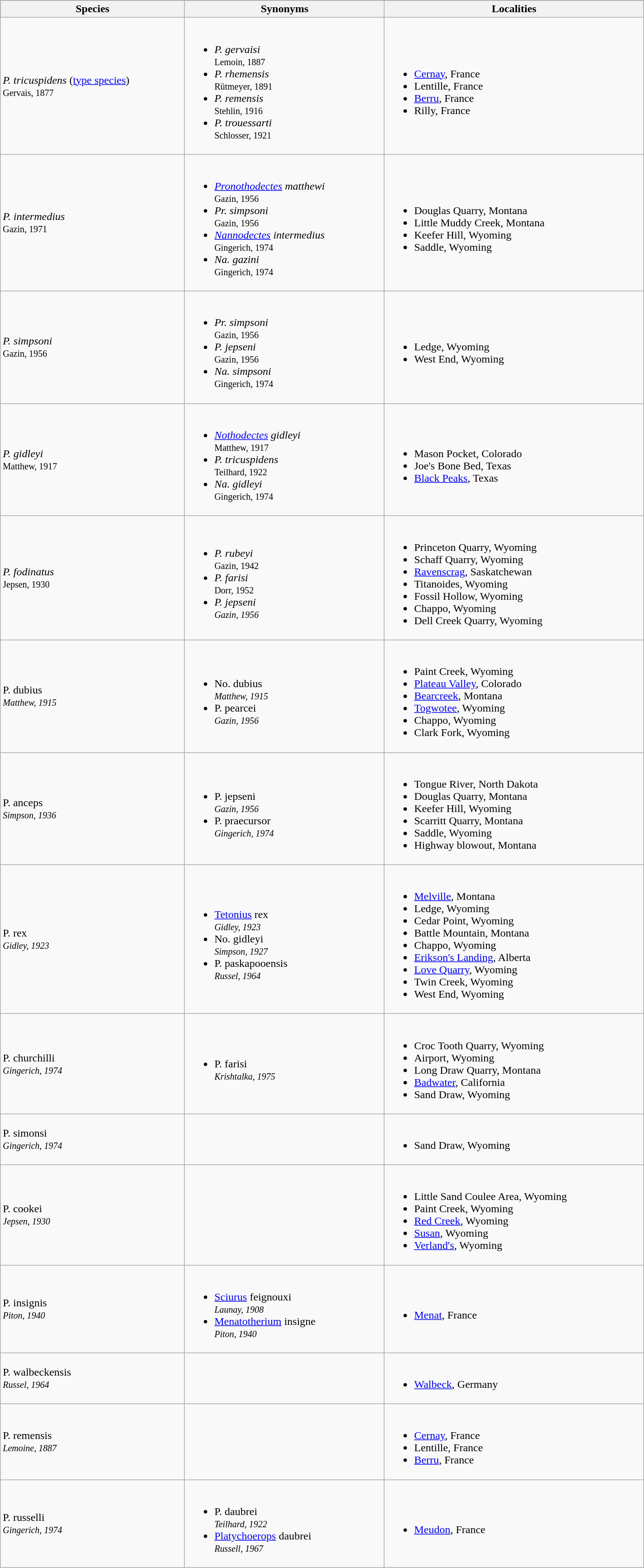<table class="wikitable collapsed" style="width:75%;">
<tr style="background:#115a6c;">
<th>Species</th>
<th>Synonyms</th>
<th>Localities</th>
</tr>
<tr>
<td><em>P. tricuspidens</em> (<a href='#'>type species</a>)<br><small>Gervais, 1877</small></td>
<td><br><ul><li><em>P. gervaisi</em><br><small>Lemoin, 1887</small></li><li><em>P. rhemensis</em><br><small>Rütmeyer, 1891</small></li><li><em>P. remensis</em><br><small>Stehlin, 1916</small></li><li><em>P. trouessarti</em><br><small>Schlosser, 1921</small></li></ul></td>
<td><br><ul><li><a href='#'>Cernay</a>, France</li><li>Lentille, France</li><li><a href='#'>Berru</a>, France</li><li>Rilly, France</li></ul></td>
</tr>
<tr>
<td><em>P. intermedius</em><br><small>Gazin, 1971</small></td>
<td><br><ul><li><em><a href='#'>Pronothodectes</a> matthewi</em><br><small>Gazin, 1956</small></li><li><em>Pr. simpsoni</em><br><small>Gazin, 1956</small></li><li><em><a href='#'>Nannodectes</a> intermedius</em><br><small>Gingerich, 1974</small></li><li><em>Na. gazini</em><br><small>Gingerich, 1974</small></li></ul></td>
<td><br><ul><li>Douglas Quarry, Montana</li><li>Little Muddy Creek, Montana</li><li>Keefer Hill, Wyoming</li><li>Saddle, Wyoming</li></ul></td>
</tr>
<tr>
<td><em>P. simpsoni</em><br><small>Gazin, 1956</small></td>
<td><br><ul><li><em>Pr. simpsoni</em><br><small>Gazin, 1956</small></li><li><em>P. jepseni</em><br><small>Gazin, 1956</small></li><li><em>Na. simpsoni</em><br><small>Gingerich, 1974</small></li></ul></td>
<td><br><ul><li>Ledge, Wyoming</li><li>West End, Wyoming</li></ul></td>
</tr>
<tr>
<td><em>P. gidleyi</em><br><small>Matthew, 1917</small></td>
<td><br><ul><li><em><a href='#'>Nothodectes</a> gidleyi</em><br><small>Matthew, 1917</small></li><li><em>P. tricuspidens</em><br><small>Teilhard, 1922</small></li><li><em>Na. gidleyi</em><br><small>Gingerich, 1974</small></li></ul></td>
<td><br><ul><li>Mason Pocket, Colorado</li><li>Joe's Bone Bed, Texas</li><li><a href='#'>Black Peaks</a>, Texas</li></ul></td>
</tr>
<tr>
<td><em>P. fodinatus</em><br><small>Jepsen, 1930</small></td>
<td><br><ul><li><em>P. rubeyi</em><br><small>Gazin, 1942</small></li><li><em>P. farisi</em><br><small>Dorr, 1952</small></li><li><em>P. jepseni<br><small>Gazin, 1956</small></li></ul></td>
<td><br><ul><li>Princeton Quarry, Wyoming</li><li>Schaff Quarry, Wyoming</li><li><a href='#'>Ravenscrag</a>, Saskatchewan</li><li>Titanoides, Wyoming</li><li>Fossil Hollow, Wyoming</li><li>Chappo, Wyoming</li><li>Dell Creek Quarry, Wyoming</li></ul></td>
</tr>
<tr>
<td></em>P. dubius<em><br><small>Matthew, 1915</small></td>
<td><br><ul><li></em>No. dubius<em><br><small>Matthew, 1915</small></li><li></em>P. pearcei<em><br><small>Gazin, 1956</small></li></ul></td>
<td><br><ul><li>Paint Creek, Wyoming</li><li><a href='#'>Plateau Valley</a>, Colorado</li><li><a href='#'>Bearcreek</a>, Montana</li><li><a href='#'>Togwotee</a>, Wyoming</li><li>Chappo, Wyoming</li><li>Clark Fork, Wyoming</li></ul></td>
</tr>
<tr>
<td></em>P. anceps<em><br><small>Simpson, 1936</small></td>
<td><br><ul><li></em>P. jepseni<em><br><small>Gazin, 1956</small></li><li></em>P. praecursor<em><br><small>Gingerich, 1974</small></li></ul></td>
<td><br><ul><li>Tongue River, North Dakota</li><li>Douglas Quarry, Montana</li><li>Keefer Hill, Wyoming</li><li>Scarritt Quarry, Montana</li><li>Saddle, Wyoming</li><li>Highway blowout, Montana</li></ul></td>
</tr>
<tr>
<td></em>P. rex<em><br><small>Gidley, 1923</small></td>
<td><br><ul><li></em><a href='#'>Tetonius</a> rex<em><br><small>Gidley, 1923</small></li><li></em>No. gidleyi<em><br><small>Simpson, 1927</small></li><li></em>P. paskapooensis<em><br><small>Russel, 1964</small></li></ul></td>
<td><br><ul><li><a href='#'>Melville</a>, Montana</li><li>Ledge, Wyoming</li><li>Cedar Point, Wyoming</li><li>Battle Mountain, Montana</li><li>Chappo, Wyoming</li><li><a href='#'>Erikson's Landing</a>, Alberta</li><li><a href='#'>Love Quarry</a>, Wyoming</li><li>Twin Creek, Wyoming</li><li>West End, Wyoming</li></ul></td>
</tr>
<tr>
<td></em>P. churchilli<em><br><small>Gingerich, 1974</small></td>
<td><br><ul><li></em>P. farisi<em><br><small>Krishtalka, 1975</small></li></ul></td>
<td><br><ul><li>Croc Tooth Quarry, Wyoming</li><li>Airport, Wyoming</li><li>Long Draw Quarry, Montana</li><li><a href='#'>Badwater</a>, California</li><li>Sand Draw, Wyoming</li></ul></td>
</tr>
<tr>
<td></em>P. simonsi<em><br><small>Gingerich, 1974</small></td>
<td></td>
<td><br><ul><li>Sand Draw, Wyoming</li></ul></td>
</tr>
<tr>
<td></em>P. cookei<em><br><small>Jepsen, 1930</small></td>
<td></td>
<td><br><ul><li>Little Sand Coulee Area, Wyoming</li><li>Paint Creek, Wyoming</li><li><a href='#'>Red Creek</a>, Wyoming</li><li><a href='#'>Susan</a>, Wyoming</li><li><a href='#'>Verland's</a>, Wyoming</li></ul></td>
</tr>
<tr>
<td></em>P. insignis<em><br><small>Piton, 1940</small></td>
<td><br><ul><li></em><a href='#'>Sciurus</a> feignouxi<em><br><small>Launay, 1908</small></li><li></em><a href='#'>Menatotherium</a> insigne<em><br><small>Piton, 1940</small></li></ul></td>
<td><br><ul><li><a href='#'>Menat</a>, France</li></ul></td>
</tr>
<tr>
<td></em>P. walbeckensis<em><br><small>Russel, 1964</small></td>
<td></td>
<td><br><ul><li><a href='#'>Walbeck</a>, Germany</li></ul></td>
</tr>
<tr>
<td></em>P. remensis<em><br><small>Lemoine, 1887</small></td>
<td></td>
<td><br><ul><li><a href='#'>Cernay</a>, France</li><li>Lentille, France</li><li><a href='#'>Berru</a>, France</li></ul></td>
</tr>
<tr>
<td></em>P. russelli<em><br><small>Gingerich, 1974</small></td>
<td><br><ul><li></em>P. daubrei<em><br><small>Teilhard, 1922</small></li><li></em><a href='#'>Platychoerops</a> daubrei<em><br><small>Russell, 1967</small></li></ul></td>
<td><br><ul><li><a href='#'>Meudon</a>, France</li></ul></td>
</tr>
</table>
